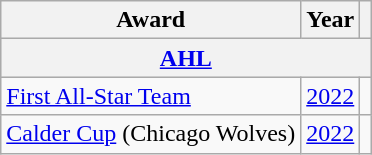<table class="wikitable">
<tr>
<th>Award</th>
<th>Year</th>
<th></th>
</tr>
<tr ALIGN="center" bgcolor="#e0e0e0">
<th colspan="3"><a href='#'>AHL</a></th>
</tr>
<tr>
<td><a href='#'>First All-Star Team</a></td>
<td><a href='#'>2022</a></td>
<td></td>
</tr>
<tr>
<td><a href='#'>Calder Cup</a> (Chicago Wolves)</td>
<td><a href='#'>2022</a></td>
<td></td>
</tr>
</table>
